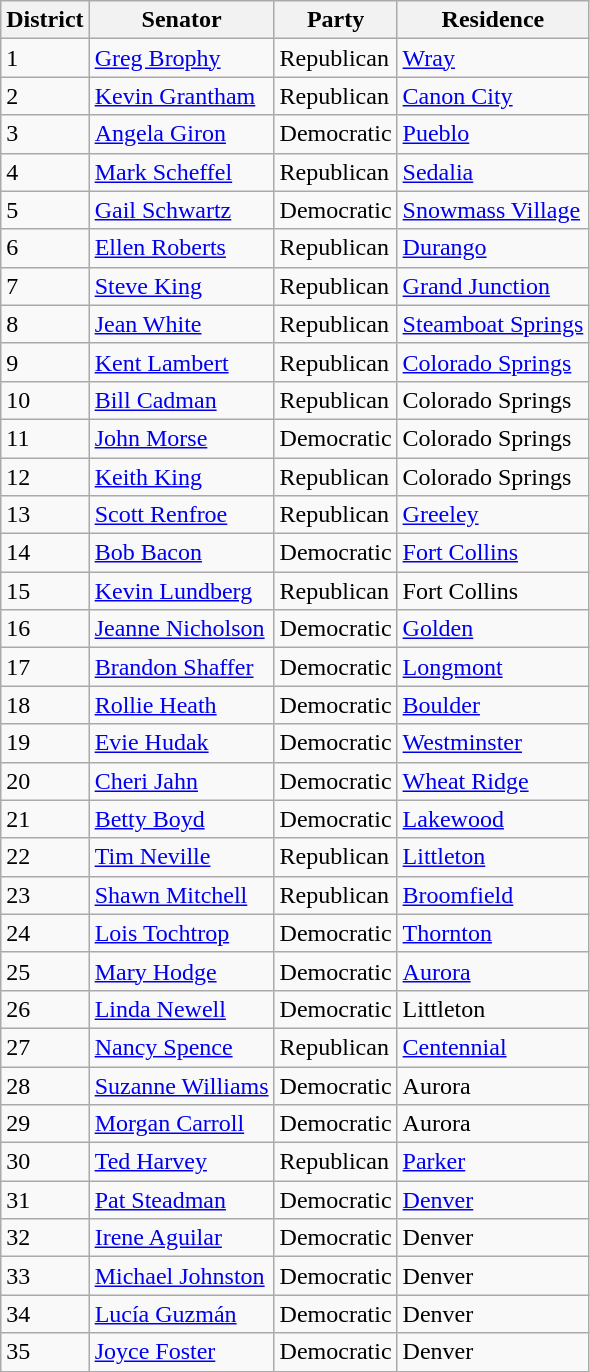<table class=wikitable>
<tr>
<th>District</th>
<th>Senator</th>
<th>Party</th>
<th>Residence</th>
</tr>
<tr>
<td>1</td>
<td><a href='#'>Greg Brophy</a></td>
<td>Republican</td>
<td><a href='#'>Wray</a></td>
</tr>
<tr>
<td>2</td>
<td><a href='#'>Kevin Grantham</a></td>
<td>Republican</td>
<td><a href='#'>Canon City</a></td>
</tr>
<tr>
<td>3</td>
<td><a href='#'>Angela Giron</a></td>
<td>Democratic</td>
<td><a href='#'>Pueblo</a></td>
</tr>
<tr>
<td>4</td>
<td><a href='#'>Mark Scheffel</a></td>
<td>Republican</td>
<td><a href='#'>Sedalia</a></td>
</tr>
<tr>
<td>5</td>
<td><a href='#'>Gail Schwartz</a></td>
<td>Democratic</td>
<td><a href='#'>Snowmass Village</a></td>
</tr>
<tr>
<td>6</td>
<td><a href='#'>Ellen Roberts</a></td>
<td>Republican</td>
<td><a href='#'>Durango</a></td>
</tr>
<tr>
<td>7</td>
<td><a href='#'>Steve King</a></td>
<td>Republican</td>
<td><a href='#'>Grand Junction</a></td>
</tr>
<tr>
<td>8</td>
<td><a href='#'>Jean White</a></td>
<td>Republican</td>
<td><a href='#'>Steamboat Springs</a></td>
</tr>
<tr>
<td>9</td>
<td><a href='#'>Kent Lambert</a></td>
<td>Republican</td>
<td><a href='#'>Colorado Springs</a></td>
</tr>
<tr>
<td>10</td>
<td><a href='#'>Bill Cadman</a></td>
<td>Republican</td>
<td>Colorado Springs</td>
</tr>
<tr>
<td>11</td>
<td><a href='#'>John Morse</a></td>
<td>Democratic</td>
<td>Colorado Springs</td>
</tr>
<tr>
<td>12</td>
<td><a href='#'>Keith King</a></td>
<td>Republican</td>
<td>Colorado Springs</td>
</tr>
<tr>
<td>13</td>
<td><a href='#'>Scott Renfroe</a></td>
<td>Republican</td>
<td><a href='#'>Greeley</a></td>
</tr>
<tr>
<td>14</td>
<td><a href='#'>Bob Bacon</a></td>
<td>Democratic</td>
<td><a href='#'>Fort Collins</a></td>
</tr>
<tr>
<td>15</td>
<td><a href='#'>Kevin Lundberg</a></td>
<td>Republican</td>
<td>Fort Collins</td>
</tr>
<tr>
<td>16</td>
<td><a href='#'>Jeanne Nicholson</a></td>
<td>Democratic</td>
<td><a href='#'>Golden</a></td>
</tr>
<tr>
<td>17</td>
<td><a href='#'>Brandon Shaffer</a></td>
<td>Democratic</td>
<td><a href='#'>Longmont</a></td>
</tr>
<tr>
<td>18</td>
<td><a href='#'>Rollie Heath</a></td>
<td>Democratic</td>
<td><a href='#'>Boulder</a></td>
</tr>
<tr>
<td>19</td>
<td><a href='#'>Evie Hudak</a></td>
<td>Democratic</td>
<td><a href='#'>Westminster</a></td>
</tr>
<tr>
<td>20</td>
<td><a href='#'>Cheri Jahn</a></td>
<td>Democratic</td>
<td><a href='#'>Wheat Ridge</a></td>
</tr>
<tr>
<td>21</td>
<td><a href='#'>Betty Boyd</a></td>
<td>Democratic</td>
<td><a href='#'>Lakewood</a></td>
</tr>
<tr>
<td>22</td>
<td><a href='#'>Tim Neville</a></td>
<td>Republican</td>
<td><a href='#'>Littleton</a></td>
</tr>
<tr>
<td>23</td>
<td><a href='#'>Shawn Mitchell</a></td>
<td>Republican</td>
<td><a href='#'>Broomfield</a></td>
</tr>
<tr>
<td>24</td>
<td><a href='#'>Lois Tochtrop</a></td>
<td>Democratic</td>
<td><a href='#'>Thornton</a></td>
</tr>
<tr>
<td>25</td>
<td><a href='#'>Mary Hodge</a></td>
<td>Democratic</td>
<td><a href='#'>Aurora</a></td>
</tr>
<tr>
<td>26</td>
<td><a href='#'>Linda Newell</a></td>
<td>Democratic</td>
<td>Littleton</td>
</tr>
<tr>
<td>27</td>
<td><a href='#'>Nancy Spence</a></td>
<td>Republican</td>
<td><a href='#'>Centennial</a></td>
</tr>
<tr>
<td>28</td>
<td><a href='#'>Suzanne Williams</a></td>
<td>Democratic</td>
<td>Aurora</td>
</tr>
<tr>
<td>29</td>
<td><a href='#'>Morgan Carroll</a></td>
<td>Democratic</td>
<td>Aurora</td>
</tr>
<tr>
<td>30</td>
<td><a href='#'>Ted Harvey</a></td>
<td>Republican</td>
<td><a href='#'>Parker</a></td>
</tr>
<tr>
<td>31</td>
<td><a href='#'>Pat Steadman</a></td>
<td>Democratic</td>
<td><a href='#'>Denver</a></td>
</tr>
<tr>
<td>32</td>
<td><a href='#'>Irene Aguilar</a></td>
<td>Democratic</td>
<td>Denver</td>
</tr>
<tr>
<td>33</td>
<td><a href='#'>Michael Johnston</a></td>
<td>Democratic</td>
<td>Denver</td>
</tr>
<tr>
<td>34</td>
<td><a href='#'>Lucía Guzmán</a></td>
<td>Democratic</td>
<td>Denver</td>
</tr>
<tr>
<td>35</td>
<td><a href='#'>Joyce Foster</a></td>
<td>Democratic</td>
<td>Denver</td>
</tr>
</table>
